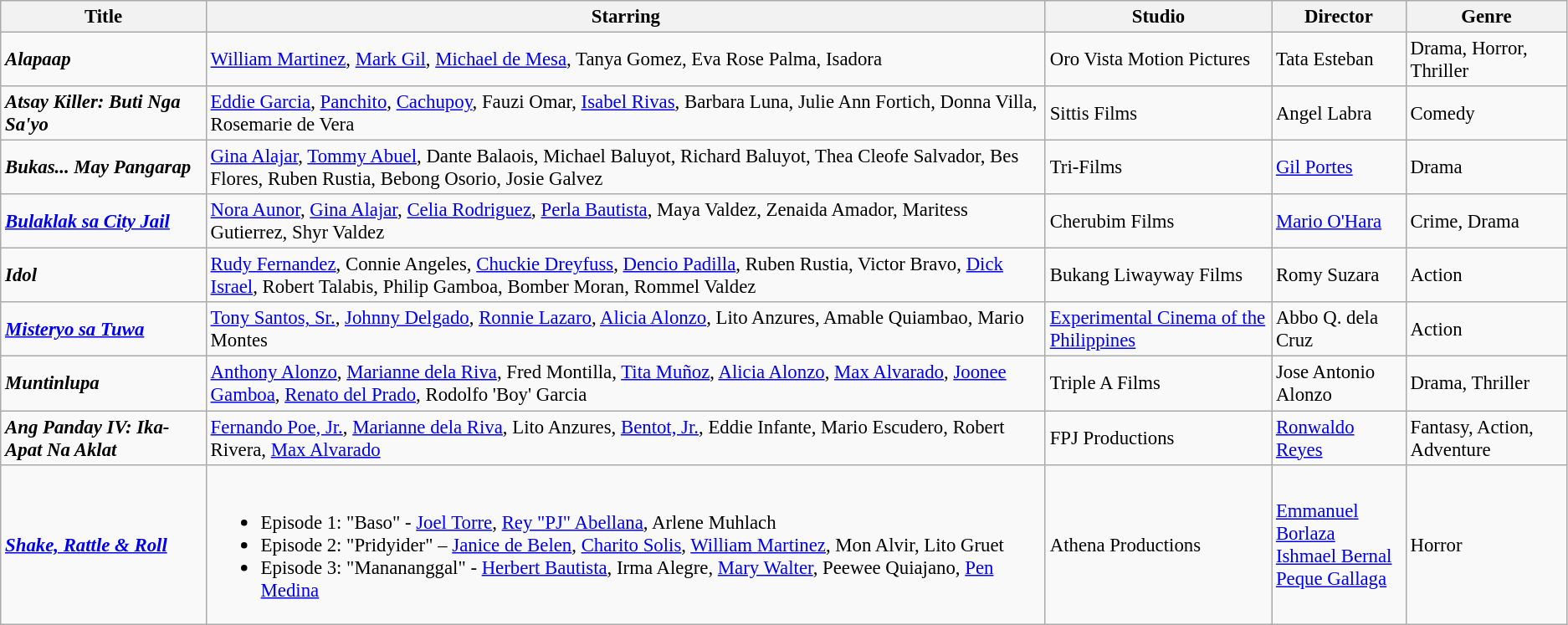<table class="wikitable" style="font-size:95%">
<tr>
<th>Title</th>
<th>Starring</th>
<th>Studio</th>
<th>Director</th>
<th>Genre</th>
</tr>
<tr>
<td><strong><em>Alapaap</em></strong></td>
<td><a href='#'>William Martinez</a>, <a href='#'>Mark Gil</a>, <a href='#'>Michael de Mesa</a>, Tanya Gomez, Eva Rose Palma, Isadora</td>
<td>Oro Vista Motion Pictures</td>
<td>Tata Esteban</td>
<td>Drama, Horror, Thriller</td>
</tr>
<tr>
<td><strong><em>Atsay Killer: Buti Nga Sa'yo</em></strong></td>
<td><a href='#'>Eddie Garcia</a>, <a href='#'>Panchito</a>, <a href='#'>Cachupoy</a>, Fauzi Omar, <a href='#'>Isabel Rivas</a>, Barbara Luna, Julie Ann Fortich, Donna Villa, Rosemarie de Vera</td>
<td>Sittis Films</td>
<td>Angel Labra</td>
<td>Comedy</td>
</tr>
<tr>
<td><strong><em>Bukas... May Pangarap</em></strong></td>
<td><a href='#'>Gina Alajar</a>, <a href='#'>Tommy Abuel</a>, Dante Balaois, Michael Baluyot, Richard Baluyot, Thea Cleofe Salvador, Bes Flores, Ruben Rustia, Bebong Osorio, Josie Galvez</td>
<td>Tri-Films</td>
<td><a href='#'>Gil Portes</a></td>
<td>Drama</td>
</tr>
<tr>
<td><strong><em><a href='#'>Bulaklak sa City Jail</a></em></strong></td>
<td><a href='#'>Nora Aunor</a>, <a href='#'>Gina Alajar</a>, <a href='#'>Celia Rodriguez</a>, <a href='#'>Perla Bautista</a>, Maya Valdez, Zenaida Amador, Maritess Gutierrez, Shyr Valdez</td>
<td>Cherubim Films</td>
<td><a href='#'>Mario O'Hara</a></td>
<td>Crime, Drama</td>
</tr>
<tr>
<td><strong><em>Idol</em></strong></td>
<td><a href='#'>Rudy Fernandez</a>, Connie Angeles, <a href='#'>Chuckie Dreyfuss</a>, <a href='#'>Dencio Padilla</a>, Ruben Rustia, Victor Bravo, <a href='#'>Dick Israel</a>, Robert Talabis, Philip Gamboa, Bomber Moran, Rommel Valdez</td>
<td>Bukang Liwayway Films</td>
<td>Romy Suzara</td>
<td>Action</td>
</tr>
<tr>
<td><strong><em><a href='#'>Misteryo sa Tuwa</a></em></strong></td>
<td><a href='#'>Tony Santos, Sr.</a>, <a href='#'>Johnny Delgado</a>, <a href='#'>Ronnie Lazaro</a>, <a href='#'>Alicia Alonzo</a>, Lito Anzures, Amable Quiambao, Mario Montes</td>
<td><a href='#'>Experimental Cinema of the Philippines</a></td>
<td>Abbo Q. dela Cruz</td>
<td>Action</td>
</tr>
<tr>
<td><strong><em>Muntinlupa</em></strong></td>
<td><a href='#'>Anthony Alonzo</a>, <a href='#'>Marianne dela Riva</a>, Fred Montilla, <a href='#'>Tita Muñoz</a>, <a href='#'>Alicia Alonzo</a>, <a href='#'>Max Alvarado</a>, <a href='#'>Joonee Gamboa</a>, <a href='#'>Renato del Prado</a>, Rodolfo 'Boy' Garcia</td>
<td>Triple A Films</td>
<td>Jose Antonio Alonzo</td>
<td>Drama, Thriller</td>
</tr>
<tr>
<td><strong><em>Ang Panday IV: Ika-Apat Na Aklat</em></strong></td>
<td><a href='#'>Fernando Poe, Jr.</a>, <a href='#'>Marianne dela Riva</a>, Lito Anzures, <a href='#'>Bentot, Jr.</a>, Eddie Infante, Mario Escudero, Robert Rivera, <a href='#'>Max Alvarado</a></td>
<td>FPJ Productions</td>
<td><a href='#'> Ronwaldo Reyes</a></td>
<td>Fantasy, Action, Adventure</td>
</tr>
<tr>
<td><strong><em><a href='#'>Shake, Rattle & Roll</a></em></strong></td>
<td><br><ul><li>Episode 1: "Baso" - <a href='#'>Joel Torre</a>, <a href='#'>Rey "PJ" Abellana</a>, Arlene Muhlach</li><li>Episode 2: "Pridyider" – <a href='#'>Janice de Belen</a>, <a href='#'>Charito Solis</a>, <a href='#'>William Martinez</a>, Mon Alvir, Lito Gruet</li><li>Episode 3: "Manananggal" - <a href='#'>Herbert Bautista</a>, Irma Alegre, <a href='#'>Mary Walter</a>, Peewee Quiajano, <a href='#'>Pen Medina</a></li></ul></td>
<td>Athena Productions</td>
<td><a href='#'>Emmanuel Borlaza</a><br><a href='#'>Ishmael Bernal</a><br><a href='#'>Peque Gallaga</a></td>
<td>Horror</td>
</tr>
</table>
